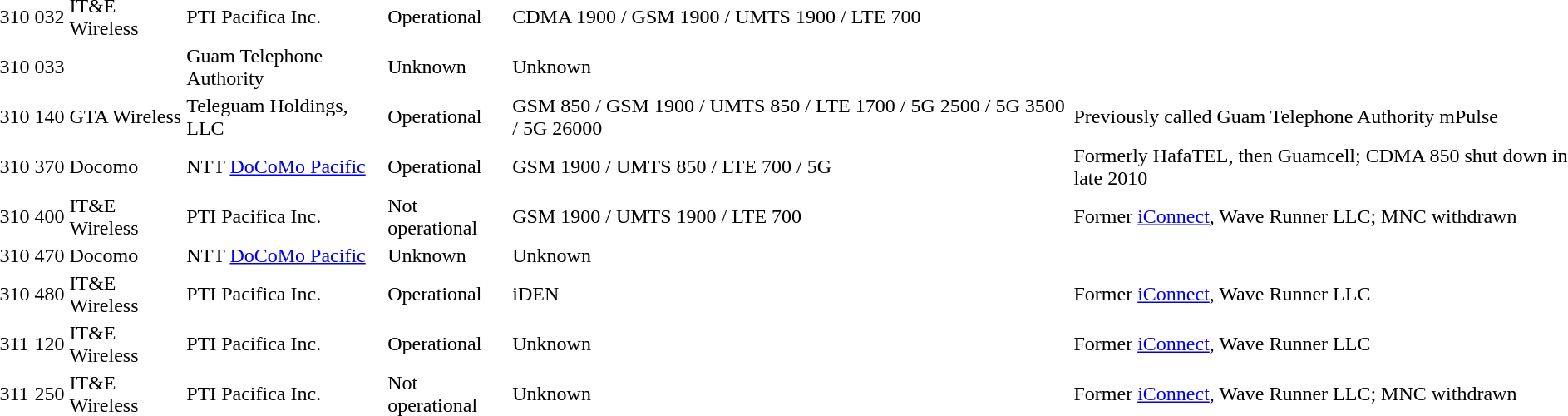<table>
<tr>
<td>310</td>
<td>032</td>
<td>IT&E Wireless</td>
<td>PTI Pacifica Inc.</td>
<td>Operational</td>
<td>CDMA 1900 / GSM 1900 / UMTS 1900 / LTE 700</td>
<td></td>
</tr>
<tr>
<td>310</td>
<td>033</td>
<td></td>
<td>Guam Telephone Authority</td>
<td>Unknown</td>
<td>Unknown</td>
<td></td>
</tr>
<tr>
<td>310</td>
<td>140</td>
<td>GTA Wireless</td>
<td>Teleguam Holdings, LLC</td>
<td>Operational</td>
<td>GSM 850 / GSM 1900 / UMTS 850 / LTE 1700 / 5G 2500 / 5G 3500 / 5G 26000</td>
<td>Previously called Guam Telephone Authority mPulse</td>
</tr>
<tr>
<td>310</td>
<td>370</td>
<td>Docomo</td>
<td>NTT <a href='#'>DoCoMo Pacific</a></td>
<td>Operational</td>
<td>GSM 1900 / UMTS 850 / LTE 700 / 5G</td>
<td>Formerly HafaTEL, then Guamcell; CDMA 850 shut down in late 2010</td>
</tr>
<tr>
<td>310</td>
<td>400</td>
<td>IT&E Wireless</td>
<td>PTI Pacifica Inc.</td>
<td>Not operational</td>
<td>GSM 1900 / UMTS 1900 / LTE 700</td>
<td>Former <a href='#'>iConnect</a>, Wave Runner LLC; MNC withdrawn</td>
</tr>
<tr>
<td>310</td>
<td>470</td>
<td>Docomo</td>
<td>NTT <a href='#'>DoCoMo Pacific</a></td>
<td>Unknown</td>
<td>Unknown</td>
<td></td>
</tr>
<tr>
<td>310</td>
<td>480</td>
<td>IT&E Wireless</td>
<td>PTI Pacifica Inc.</td>
<td>Operational</td>
<td>iDEN</td>
<td>Former <a href='#'>iConnect</a>, Wave Runner LLC</td>
</tr>
<tr>
<td>311</td>
<td>120</td>
<td>IT&E Wireless</td>
<td>PTI Pacifica Inc.</td>
<td>Operational</td>
<td>Unknown</td>
<td>Former <a href='#'>iConnect</a>, Wave Runner LLC</td>
</tr>
<tr>
<td>311</td>
<td>250</td>
<td>IT&E Wireless</td>
<td>PTI Pacifica Inc.</td>
<td>Not operational</td>
<td>Unknown</td>
<td>Former <a href='#'>iConnect</a>, Wave Runner LLC; MNC withdrawn</td>
</tr>
</table>
